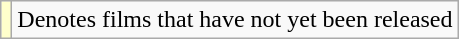<table class="wikitable sortable">
<tr>
<td style="background:#ffc;"></td>
<td>Denotes films that have not yet been released</td>
</tr>
</table>
